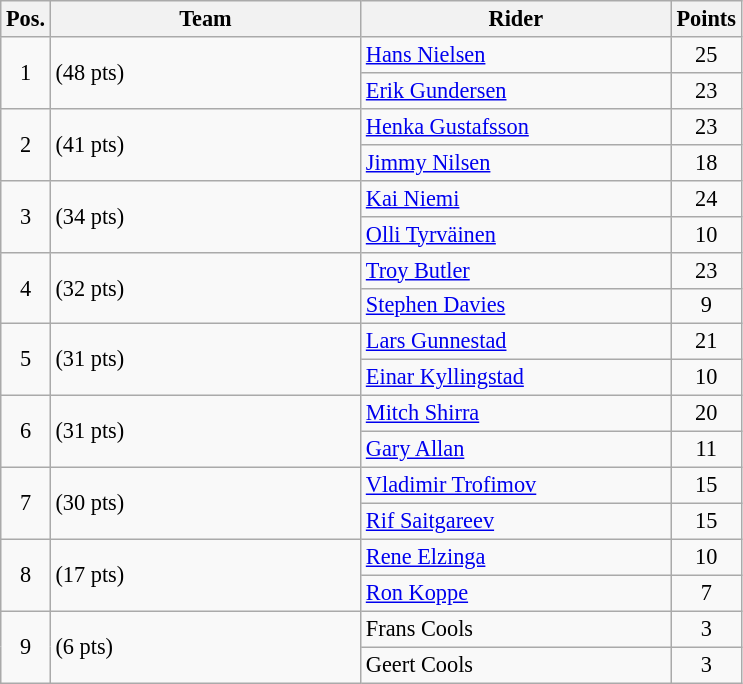<table class=wikitable style="font-size:93%;">
<tr>
<th width=25px>Pos.</th>
<th width=200px>Team</th>
<th width=200px>Rider</th>
<th width=40px>Points</th>
</tr>
<tr align=center>
<td rowspan=2>1</td>
<td rowspan=2 align=left> (48 pts)</td>
<td align=left><a href='#'>Hans Nielsen</a></td>
<td>25</td>
</tr>
<tr align=center>
<td align=left><a href='#'>Erik Gundersen</a></td>
<td>23</td>
</tr>
<tr align=center>
<td rowspan=2>2</td>
<td rowspan=2 align=left> (41 pts)</td>
<td align=left><a href='#'>Henka Gustafsson</a></td>
<td>23</td>
</tr>
<tr align=center>
<td align=left><a href='#'>Jimmy Nilsen</a></td>
<td>18</td>
</tr>
<tr align=center>
<td rowspan=2>3</td>
<td rowspan=2 align=left> (34 pts)</td>
<td align=left><a href='#'>Kai Niemi</a></td>
<td>24</td>
</tr>
<tr align=center>
<td align=left><a href='#'>Olli Tyrväinen</a></td>
<td>10</td>
</tr>
<tr align=center>
<td rowspan=2>4</td>
<td rowspan=2 align=left> (32 pts)</td>
<td align=left><a href='#'>Troy Butler</a></td>
<td>23</td>
</tr>
<tr align=center>
<td align=left><a href='#'>Stephen Davies</a></td>
<td>9</td>
</tr>
<tr align=center>
<td rowspan=2>5</td>
<td rowspan=2 align=left> (31 pts)</td>
<td align=left><a href='#'>Lars Gunnestad</a></td>
<td>21</td>
</tr>
<tr align=center>
<td align=left><a href='#'>Einar Kyllingstad</a></td>
<td>10</td>
</tr>
<tr align=center>
<td rowspan=2>6</td>
<td rowspan=2 align=left> (31 pts)</td>
<td align=left><a href='#'>Mitch Shirra</a></td>
<td>20</td>
</tr>
<tr align=center>
<td align=left><a href='#'>Gary Allan</a></td>
<td>11</td>
</tr>
<tr align=center>
<td rowspan=2>7</td>
<td rowspan=2 align=left> (30 pts)</td>
<td align=left><a href='#'>Vladimir Trofimov</a></td>
<td>15</td>
</tr>
<tr align=center>
<td align=left><a href='#'>Rif Saitgareev</a></td>
<td>15</td>
</tr>
<tr align=center>
<td rowspan=2>8</td>
<td rowspan=2 align=left> (17 pts)</td>
<td align=left><a href='#'>Rene Elzinga</a></td>
<td>10</td>
</tr>
<tr align=center>
<td align=left><a href='#'>Ron Koppe</a></td>
<td>7</td>
</tr>
<tr align=center>
<td rowspan=2>9</td>
<td rowspan=2 align=left> (6 pts)</td>
<td align=left>Frans Cools</td>
<td>3</td>
</tr>
<tr align=center>
<td align=left>Geert Cools</td>
<td>3</td>
</tr>
</table>
